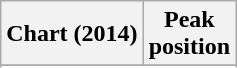<table class="wikitable plainrowheaders sortable">
<tr>
<th>Chart (2014)</th>
<th>Peak <br> position</th>
</tr>
<tr>
</tr>
<tr>
</tr>
<tr>
</tr>
<tr>
</tr>
</table>
